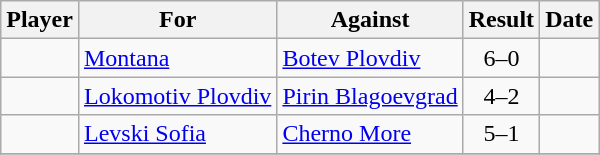<table class="wikitable sortable">
<tr>
<th>Player</th>
<th>For</th>
<th>Against</th>
<th style="text-align:center">Result</th>
<th>Date</th>
</tr>
<tr>
<td> </td>
<td><a href='#'>Montana</a></td>
<td><a href='#'>Botev Plovdiv</a></td>
<td style="text-align:center;">6–0</td>
<td></td>
</tr>
<tr>
<td> </td>
<td><a href='#'>Lokomotiv Plovdiv</a></td>
<td><a href='#'>Pirin Blagoevgrad</a></td>
<td style="text-align:center;">4–2</td>
<td></td>
</tr>
<tr>
<td> </td>
<td><a href='#'>Levski Sofia</a></td>
<td><a href='#'>Cherno More</a></td>
<td style="text-align:center;">5–1</td>
<td></td>
</tr>
<tr>
</tr>
</table>
